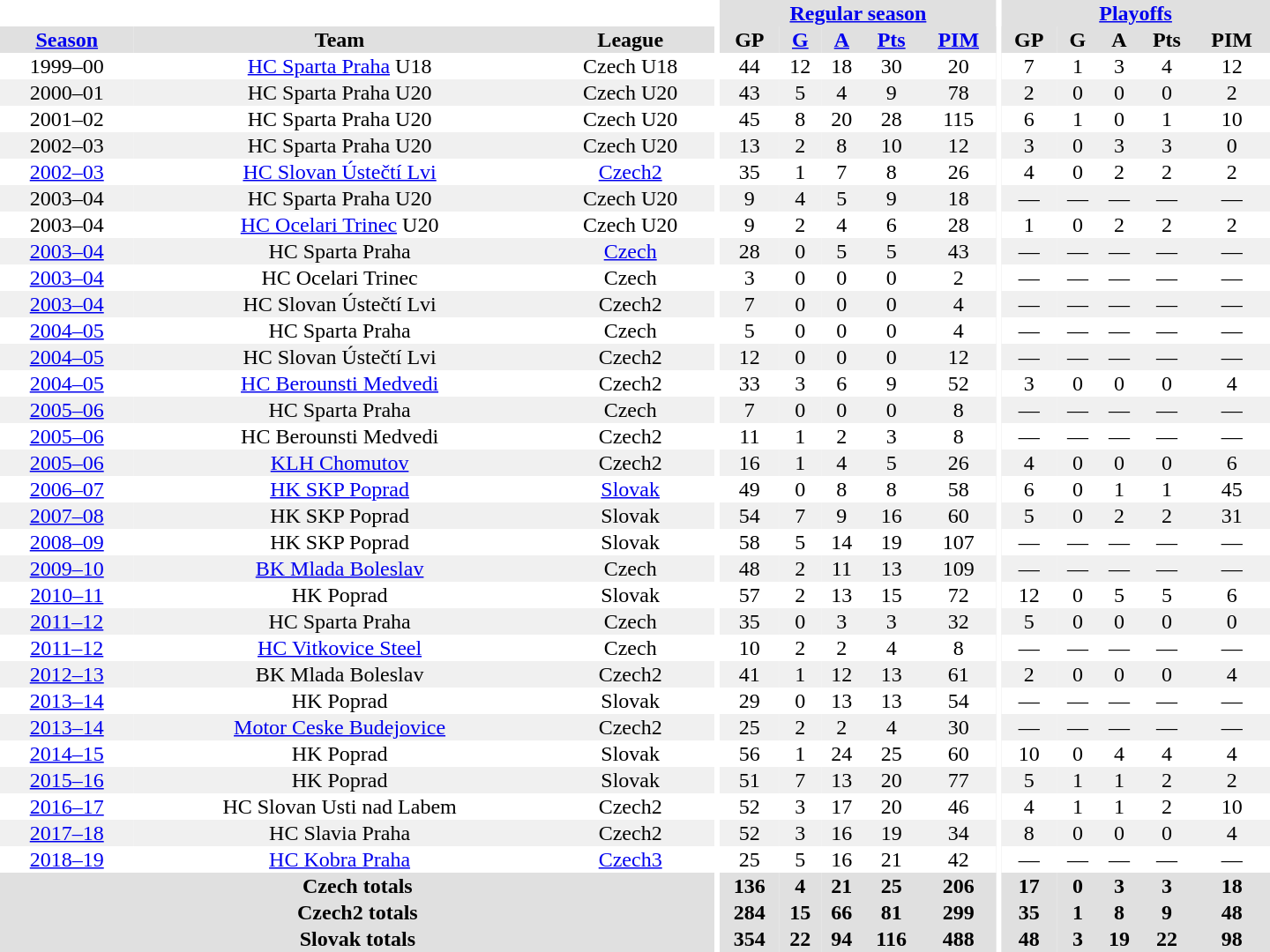<table border="0" cellpadding="1" cellspacing="0" style="text-align:center; width:60em">
<tr bgcolor="#e0e0e0">
<th colspan="3" bgcolor="#ffffff"></th>
<th rowspan="99" bgcolor="#ffffff"></th>
<th colspan="5"><a href='#'>Regular season</a></th>
<th rowspan="99" bgcolor="#ffffff"></th>
<th colspan="5"><a href='#'>Playoffs</a></th>
</tr>
<tr bgcolor="#e0e0e0">
<th><a href='#'>Season</a></th>
<th>Team</th>
<th>League</th>
<th>GP</th>
<th><a href='#'>G</a></th>
<th><a href='#'>A</a></th>
<th><a href='#'>Pts</a></th>
<th><a href='#'>PIM</a></th>
<th>GP</th>
<th>G</th>
<th>A</th>
<th>Pts</th>
<th>PIM</th>
</tr>
<tr>
<td>1999–00</td>
<td><a href='#'>HC Sparta Praha</a> U18</td>
<td>Czech U18</td>
<td>44</td>
<td>12</td>
<td>18</td>
<td>30</td>
<td>20</td>
<td>7</td>
<td>1</td>
<td>3</td>
<td>4</td>
<td>12</td>
</tr>
<tr bgcolor="#f0f0f0">
<td>2000–01</td>
<td>HC Sparta Praha U20</td>
<td>Czech U20</td>
<td>43</td>
<td>5</td>
<td>4</td>
<td>9</td>
<td>78</td>
<td>2</td>
<td>0</td>
<td>0</td>
<td>0</td>
<td>2</td>
</tr>
<tr>
<td>2001–02</td>
<td>HC Sparta Praha U20</td>
<td>Czech U20</td>
<td>45</td>
<td>8</td>
<td>20</td>
<td>28</td>
<td>115</td>
<td>6</td>
<td>1</td>
<td>0</td>
<td>1</td>
<td>10</td>
</tr>
<tr bgcolor="#f0f0f0">
<td>2002–03</td>
<td>HC Sparta Praha U20</td>
<td>Czech U20</td>
<td>13</td>
<td>2</td>
<td>8</td>
<td>10</td>
<td>12</td>
<td>3</td>
<td>0</td>
<td>3</td>
<td>3</td>
<td>0</td>
</tr>
<tr>
<td><a href='#'>2002–03</a></td>
<td><a href='#'>HC Slovan Ústečtí Lvi</a></td>
<td><a href='#'>Czech2</a></td>
<td>35</td>
<td>1</td>
<td>7</td>
<td>8</td>
<td>26</td>
<td>4</td>
<td>0</td>
<td>2</td>
<td>2</td>
<td>2</td>
</tr>
<tr bgcolor="#f0f0f0">
<td>2003–04</td>
<td>HC Sparta Praha U20</td>
<td>Czech U20</td>
<td>9</td>
<td>4</td>
<td>5</td>
<td>9</td>
<td>18</td>
<td>—</td>
<td>—</td>
<td>—</td>
<td>—</td>
<td>—</td>
</tr>
<tr>
<td>2003–04</td>
<td><a href='#'>HC Ocelari Trinec</a> U20</td>
<td>Czech U20</td>
<td>9</td>
<td>2</td>
<td>4</td>
<td>6</td>
<td>28</td>
<td>1</td>
<td>0</td>
<td>2</td>
<td>2</td>
<td>2</td>
</tr>
<tr bgcolor="#f0f0f0">
<td><a href='#'>2003–04</a></td>
<td>HC Sparta Praha</td>
<td><a href='#'>Czech</a></td>
<td>28</td>
<td>0</td>
<td>5</td>
<td>5</td>
<td>43</td>
<td>—</td>
<td>—</td>
<td>—</td>
<td>—</td>
<td>—</td>
</tr>
<tr>
<td><a href='#'>2003–04</a></td>
<td>HC Ocelari Trinec</td>
<td>Czech</td>
<td>3</td>
<td>0</td>
<td>0</td>
<td>0</td>
<td>2</td>
<td>—</td>
<td>—</td>
<td>—</td>
<td>—</td>
<td>—</td>
</tr>
<tr bgcolor="#f0f0f0">
<td><a href='#'>2003–04</a></td>
<td>HC Slovan Ústečtí Lvi</td>
<td>Czech2</td>
<td>7</td>
<td>0</td>
<td>0</td>
<td>0</td>
<td>4</td>
<td>—</td>
<td>—</td>
<td>—</td>
<td>—</td>
<td>—</td>
</tr>
<tr>
<td><a href='#'>2004–05</a></td>
<td>HC Sparta Praha</td>
<td>Czech</td>
<td>5</td>
<td>0</td>
<td>0</td>
<td>0</td>
<td>4</td>
<td>—</td>
<td>—</td>
<td>—</td>
<td>—</td>
<td>—</td>
</tr>
<tr bgcolor="#f0f0f0">
<td><a href='#'>2004–05</a></td>
<td>HC Slovan Ústečtí Lvi</td>
<td>Czech2</td>
<td>12</td>
<td>0</td>
<td>0</td>
<td>0</td>
<td>12</td>
<td>—</td>
<td>—</td>
<td>—</td>
<td>—</td>
<td>—</td>
</tr>
<tr>
<td><a href='#'>2004–05</a></td>
<td><a href='#'>HC Berounsti Medvedi</a></td>
<td>Czech2</td>
<td>33</td>
<td>3</td>
<td>6</td>
<td>9</td>
<td>52</td>
<td>3</td>
<td>0</td>
<td>0</td>
<td>0</td>
<td>4</td>
</tr>
<tr bgcolor="#f0f0f0">
<td><a href='#'>2005–06</a></td>
<td>HC Sparta Praha</td>
<td>Czech</td>
<td>7</td>
<td>0</td>
<td>0</td>
<td>0</td>
<td>8</td>
<td>—</td>
<td>—</td>
<td>—</td>
<td>—</td>
<td>—</td>
</tr>
<tr>
<td><a href='#'>2005–06</a></td>
<td>HC Berounsti Medvedi</td>
<td>Czech2</td>
<td>11</td>
<td>1</td>
<td>2</td>
<td>3</td>
<td>8</td>
<td>—</td>
<td>—</td>
<td>—</td>
<td>—</td>
<td>—</td>
</tr>
<tr bgcolor="#f0f0f0">
<td><a href='#'>2005–06</a></td>
<td><a href='#'>KLH Chomutov</a></td>
<td>Czech2</td>
<td>16</td>
<td>1</td>
<td>4</td>
<td>5</td>
<td>26</td>
<td>4</td>
<td>0</td>
<td>0</td>
<td>0</td>
<td>6</td>
</tr>
<tr>
<td><a href='#'>2006–07</a></td>
<td><a href='#'>HK SKP Poprad</a></td>
<td><a href='#'>Slovak</a></td>
<td>49</td>
<td>0</td>
<td>8</td>
<td>8</td>
<td>58</td>
<td>6</td>
<td>0</td>
<td>1</td>
<td>1</td>
<td>45</td>
</tr>
<tr bgcolor="#f0f0f0">
<td><a href='#'>2007–08</a></td>
<td>HK SKP Poprad</td>
<td>Slovak</td>
<td>54</td>
<td>7</td>
<td>9</td>
<td>16</td>
<td>60</td>
<td>5</td>
<td>0</td>
<td>2</td>
<td>2</td>
<td>31</td>
</tr>
<tr>
<td><a href='#'>2008–09</a></td>
<td>HK SKP Poprad</td>
<td>Slovak</td>
<td>58</td>
<td>5</td>
<td>14</td>
<td>19</td>
<td>107</td>
<td>—</td>
<td>—</td>
<td>—</td>
<td>—</td>
<td>—</td>
</tr>
<tr bgcolor="#f0f0f0">
<td><a href='#'>2009–10</a></td>
<td><a href='#'>BK Mlada Boleslav</a></td>
<td>Czech</td>
<td>48</td>
<td>2</td>
<td>11</td>
<td>13</td>
<td>109</td>
<td>—</td>
<td>—</td>
<td>—</td>
<td>—</td>
<td>—</td>
</tr>
<tr>
<td><a href='#'>2010–11</a></td>
<td>HK Poprad</td>
<td>Slovak</td>
<td>57</td>
<td>2</td>
<td>13</td>
<td>15</td>
<td>72</td>
<td>12</td>
<td>0</td>
<td>5</td>
<td>5</td>
<td>6</td>
</tr>
<tr bgcolor="#f0f0f0">
<td><a href='#'>2011–12</a></td>
<td>HC Sparta Praha</td>
<td>Czech</td>
<td>35</td>
<td>0</td>
<td>3</td>
<td>3</td>
<td>32</td>
<td>5</td>
<td>0</td>
<td>0</td>
<td>0</td>
<td>0</td>
</tr>
<tr>
<td><a href='#'>2011–12</a></td>
<td><a href='#'>HC Vitkovice Steel</a></td>
<td>Czech</td>
<td>10</td>
<td>2</td>
<td>2</td>
<td>4</td>
<td>8</td>
<td>—</td>
<td>—</td>
<td>—</td>
<td>—</td>
<td>—</td>
</tr>
<tr bgcolor="#f0f0f0">
<td><a href='#'>2012–13</a></td>
<td>BK Mlada Boleslav</td>
<td>Czech2</td>
<td>41</td>
<td>1</td>
<td>12</td>
<td>13</td>
<td>61</td>
<td>2</td>
<td>0</td>
<td>0</td>
<td>0</td>
<td>4</td>
</tr>
<tr>
<td><a href='#'>2013–14</a></td>
<td>HK Poprad</td>
<td>Slovak</td>
<td>29</td>
<td>0</td>
<td>13</td>
<td>13</td>
<td>54</td>
<td>—</td>
<td>—</td>
<td>—</td>
<td>—</td>
<td>—</td>
</tr>
<tr bgcolor="#f0f0f0">
<td><a href='#'>2013–14</a></td>
<td><a href='#'>Motor Ceske Budejovice</a></td>
<td>Czech2</td>
<td>25</td>
<td>2</td>
<td>2</td>
<td>4</td>
<td>30</td>
<td>—</td>
<td>—</td>
<td>—</td>
<td>—</td>
<td>—</td>
</tr>
<tr>
<td><a href='#'>2014–15</a></td>
<td>HK Poprad</td>
<td>Slovak</td>
<td>56</td>
<td>1</td>
<td>24</td>
<td>25</td>
<td>60</td>
<td>10</td>
<td>0</td>
<td>4</td>
<td>4</td>
<td>4</td>
</tr>
<tr bgcolor="#f0f0f0">
<td><a href='#'>2015–16</a></td>
<td>HK Poprad</td>
<td>Slovak</td>
<td>51</td>
<td>7</td>
<td>13</td>
<td>20</td>
<td>77</td>
<td>5</td>
<td>1</td>
<td>1</td>
<td>2</td>
<td>2</td>
</tr>
<tr>
<td><a href='#'>2016–17</a></td>
<td>HC Slovan Usti nad Labem</td>
<td>Czech2</td>
<td>52</td>
<td>3</td>
<td>17</td>
<td>20</td>
<td>46</td>
<td>4</td>
<td>1</td>
<td>1</td>
<td>2</td>
<td>10</td>
</tr>
<tr bgcolor="#f0f0f0">
<td><a href='#'>2017–18</a></td>
<td>HC Slavia Praha</td>
<td>Czech2</td>
<td>52</td>
<td>3</td>
<td>16</td>
<td>19</td>
<td>34</td>
<td>8</td>
<td>0</td>
<td>0</td>
<td>0</td>
<td>4</td>
</tr>
<tr>
<td><a href='#'>2018–19</a></td>
<td><a href='#'>HC Kobra Praha</a></td>
<td><a href='#'>Czech3</a></td>
<td>25</td>
<td>5</td>
<td>16</td>
<td>21</td>
<td>42</td>
<td>—</td>
<td>—</td>
<td>—</td>
<td>—</td>
<td>—</td>
</tr>
<tr>
</tr>
<tr ALIGN="center" bgcolor="#e0e0e0">
<th colspan="3">Czech totals</th>
<th ALIGN="center">136</th>
<th ALIGN="center">4</th>
<th ALIGN="center">21</th>
<th ALIGN="center">25</th>
<th ALIGN="center">206</th>
<th ALIGN="center">17</th>
<th ALIGN="center">0</th>
<th ALIGN="center">3</th>
<th ALIGN="center">3</th>
<th ALIGN="center">18</th>
</tr>
<tr>
</tr>
<tr ALIGN="center" bgcolor="#e0e0e0">
<th colspan="3">Czech2 totals</th>
<th ALIGN="center">284</th>
<th ALIGN="center">15</th>
<th ALIGN="center">66</th>
<th ALIGN="center">81</th>
<th ALIGN="center">299</th>
<th ALIGN="center">35</th>
<th ALIGN="center">1</th>
<th ALIGN="center">8</th>
<th ALIGN="center">9</th>
<th ALIGN="center">48</th>
</tr>
<tr>
</tr>
<tr ALIGN="center" bgcolor="#e0e0e0">
<th colspan="3">Slovak totals</th>
<th ALIGN="center">354</th>
<th ALIGN="center">22</th>
<th ALIGN="center">94</th>
<th ALIGN="center">116</th>
<th ALIGN="center">488</th>
<th ALIGN="center">48</th>
<th ALIGN="center">3</th>
<th ALIGN="center">19</th>
<th ALIGN="center">22</th>
<th ALIGN="center">98</th>
</tr>
</table>
